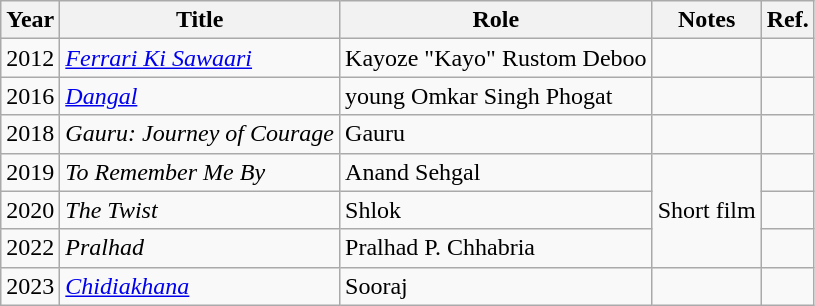<table class="wikitable sortable">
<tr>
<th scope="col">Year</th>
<th scope="col">Title</th>
<th scope="col">Role</th>
<th scope="col">Notes</th>
<th scope="col">Ref.</th>
</tr>
<tr>
<td>2012</td>
<td><em><a href='#'>Ferrari Ki Sawaari</a></em></td>
<td>Kayoze "Kayo" Rustom Deboo</td>
<td></td>
<td></td>
</tr>
<tr>
<td>2016</td>
<td><em><a href='#'>Dangal</a></em></td>
<td>young Omkar Singh Phogat</td>
<td></td>
<td></td>
</tr>
<tr>
<td>2018</td>
<td><em>Gauru: Journey of Courage</em></td>
<td>Gauru</td>
<td></td>
<td></td>
</tr>
<tr>
<td>2019</td>
<td><em>To Remember Me By</em></td>
<td>Anand Sehgal</td>
<td rowspan="3">Short film</td>
<td></td>
</tr>
<tr>
<td>2020</td>
<td><em>The Twist</em></td>
<td>Shlok</td>
<td></td>
</tr>
<tr>
<td>2022</td>
<td><em>Pralhad</em></td>
<td>Pralhad P. Chhabria</td>
<td></td>
</tr>
<tr>
<td>2023</td>
<td><em><a href='#'>Chidiakhana</a></em></td>
<td>Sooraj</td>
<td></td>
<td></td>
</tr>
</table>
